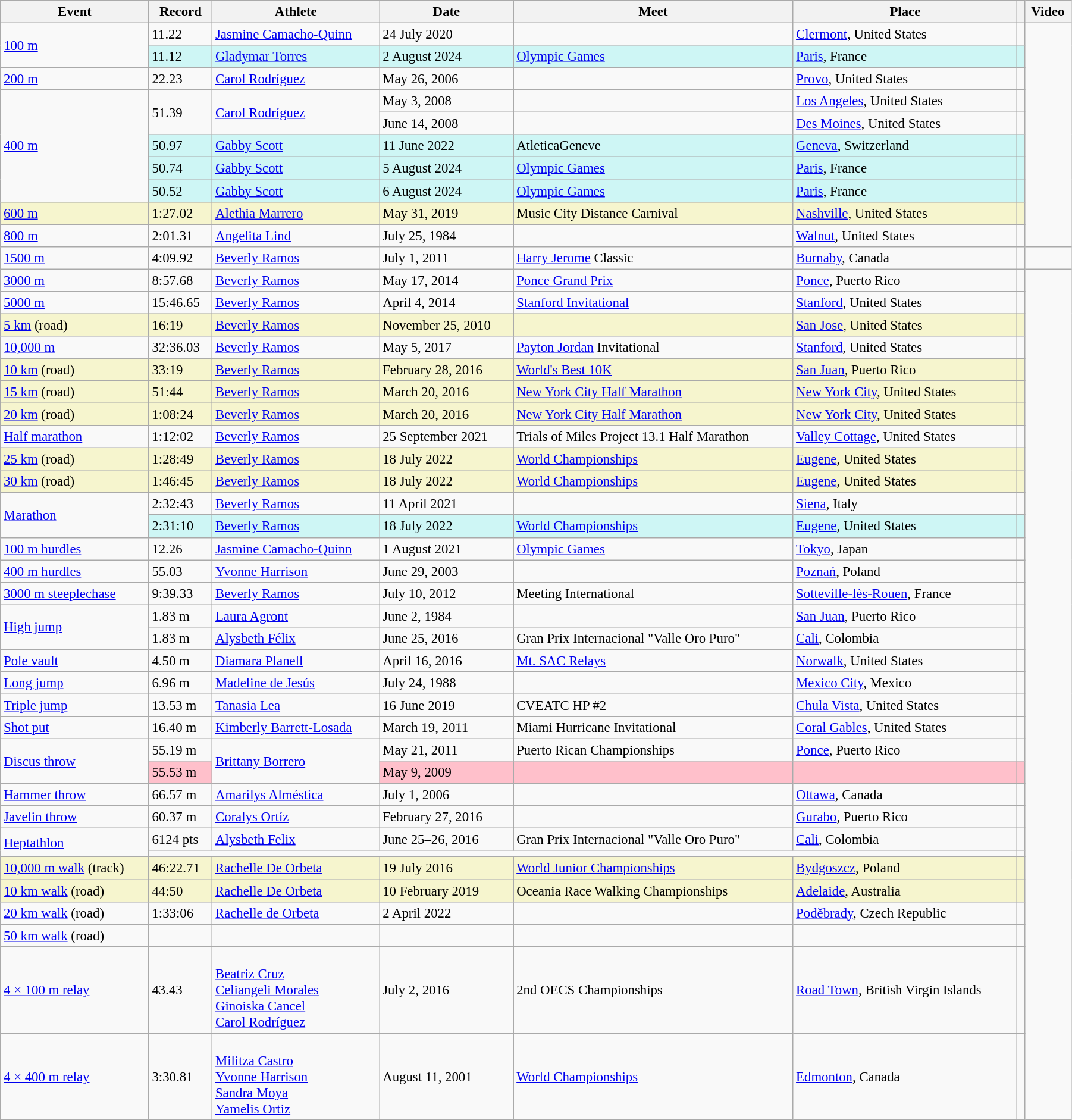<table class="wikitable" style="font-size:95%; width: 95%;">
<tr>
<th>Event</th>
<th>Record</th>
<th>Athlete</th>
<th>Date</th>
<th>Meet</th>
<th>Place</th>
<th></th>
<th>Video</th>
</tr>
<tr>
<td rowspan=2><a href='#'>100 m</a></td>
<td>11.22 </td>
<td><a href='#'>Jasmine Camacho-Quinn</a></td>
<td>24 July 2020</td>
<td></td>
<td><a href='#'>Clermont</a>, United States</td>
<td></td>
</tr>
<tr bgcolor=#CEF6F5>
<td>11.12 </td>
<td><a href='#'>Gladymar Torres</a></td>
<td>2 August 2024</td>
<td><a href='#'>Olympic Games</a></td>
<td><a href='#'>Paris</a>, France</td>
<td></td>
</tr>
<tr>
<td><a href='#'>200 m</a></td>
<td>22.23  </td>
<td><a href='#'>Carol Rodríguez</a></td>
<td>May 26, 2006</td>
<td></td>
<td><a href='#'>Provo</a>, United States</td>
<td></td>
</tr>
<tr>
<td rowspan=5><a href='#'>400 m</a></td>
<td rowspan=2>51.39</td>
<td rowspan=2><a href='#'>Carol Rodríguez</a></td>
<td>May 3, 2008</td>
<td></td>
<td><a href='#'>Los Angeles</a>, United States</td>
<td></td>
</tr>
<tr>
<td>June 14, 2008</td>
<td></td>
<td><a href='#'>Des Moines</a>, United States</td>
<td></td>
</tr>
<tr style="background:#cef6f5;">
<td>50.97</td>
<td><a href='#'>Gabby Scott</a></td>
<td>11 June 2022</td>
<td>AtleticaGeneve</td>
<td><a href='#'>Geneva</a>, Switzerland</td>
<td></td>
</tr>
<tr bgcolor=#CEF6F5>
<td>50.74</td>
<td><a href='#'>Gabby Scott</a></td>
<td>5 August 2024</td>
<td><a href='#'>Olympic Games</a></td>
<td><a href='#'>Paris</a>, France</td>
<td></td>
</tr>
<tr bgcolor=#CEF6F5>
<td>50.52</td>
<td><a href='#'>Gabby Scott</a></td>
<td>6 August 2024</td>
<td><a href='#'>Olympic Games</a></td>
<td><a href='#'>Paris</a>, France</td>
<td></td>
</tr>
<tr style="background:#f6F5CE;">
<td><a href='#'>600 m</a></td>
<td>1:27.02</td>
<td><a href='#'>Alethia Marrero</a></td>
<td>May 31, 2019</td>
<td>Music City Distance Carnival</td>
<td><a href='#'>Nashville</a>, United States</td>
<td></td>
</tr>
<tr>
<td><a href='#'>800 m</a></td>
<td>2:01.31</td>
<td><a href='#'>Angelita Lind</a></td>
<td>July 25, 1984</td>
<td></td>
<td><a href='#'>Walnut</a>, United States</td>
<td></td>
</tr>
<tr>
<td><a href='#'>1500 m</a></td>
<td>4:09.92</td>
<td><a href='#'>Beverly Ramos</a></td>
<td>July 1, 2011</td>
<td><a href='#'>Harry Jerome</a> Classic</td>
<td><a href='#'>Burnaby</a>, Canada</td>
<td></td>
<td></td>
</tr>
<tr>
<td><a href='#'>3000 m</a></td>
<td>8:57.68</td>
<td><a href='#'>Beverly Ramos</a></td>
<td>May 17, 2014</td>
<td><a href='#'>Ponce Grand Prix</a></td>
<td><a href='#'>Ponce</a>, Puerto Rico</td>
<td></td>
</tr>
<tr>
<td><a href='#'>5000 m</a></td>
<td>15:46.65</td>
<td><a href='#'>Beverly Ramos</a></td>
<td>April 4, 2014</td>
<td><a href='#'>Stanford Invitational</a></td>
<td><a href='#'>Stanford</a>, United States</td>
<td></td>
</tr>
<tr style="background:#f6F5CE;">
<td><a href='#'>5 km</a> (road)</td>
<td>16:19</td>
<td><a href='#'>Beverly Ramos</a></td>
<td>November 25, 2010</td>
<td></td>
<td><a href='#'>San Jose</a>, United States</td>
<td></td>
</tr>
<tr>
<td><a href='#'>10,000 m</a></td>
<td>32:36.03</td>
<td><a href='#'>Beverly Ramos</a></td>
<td>May 5, 2017</td>
<td><a href='#'>Payton Jordan</a> Invitational</td>
<td><a href='#'>Stanford</a>, United States</td>
<td></td>
</tr>
<tr style="background:#f6F5CE;">
<td><a href='#'>10 km</a> (road)</td>
<td>33:19</td>
<td><a href='#'>Beverly Ramos</a></td>
<td>February 28, 2016</td>
<td><a href='#'>World's Best 10K</a></td>
<td><a href='#'>San Juan</a>, Puerto Rico</td>
<td></td>
</tr>
<tr style="background:#f6F5CE;">
<td><a href='#'>15 km</a> (road)</td>
<td>51:44</td>
<td><a href='#'>Beverly Ramos</a></td>
<td>March 20, 2016</td>
<td><a href='#'>New York City Half Marathon</a></td>
<td><a href='#'>New York City</a>, United States</td>
<td></td>
</tr>
<tr style="background:#f6F5CE;">
<td><a href='#'>20 km</a> (road)</td>
<td>1:08:24</td>
<td><a href='#'>Beverly Ramos</a></td>
<td>March 20, 2016</td>
<td><a href='#'>New York City Half Marathon</a></td>
<td><a href='#'>New York City</a>, United States</td>
<td></td>
</tr>
<tr>
<td><a href='#'>Half marathon</a></td>
<td>1:12:02</td>
<td><a href='#'>Beverly Ramos</a></td>
<td>25 September 2021</td>
<td>Trials of Miles Project 13.1 Half Marathon</td>
<td><a href='#'>Valley Cottage</a>, United States</td>
<td></td>
</tr>
<tr style="background:#f6F5CE;">
<td><a href='#'>25 km</a> (road)</td>
<td>1:28:49</td>
<td><a href='#'>Beverly Ramos</a></td>
<td>18 July 2022</td>
<td><a href='#'>World Championships</a></td>
<td><a href='#'>Eugene</a>, United States</td>
<td></td>
</tr>
<tr style="background:#f6F5CE;">
<td><a href='#'>30 km</a> (road)</td>
<td>1:46:45</td>
<td><a href='#'>Beverly Ramos</a></td>
<td>18 July 2022</td>
<td><a href='#'>World Championships</a></td>
<td><a href='#'>Eugene</a>, United States</td>
<td></td>
</tr>
<tr>
<td rowspan=2><a href='#'>Marathon</a></td>
<td>2:32:43</td>
<td><a href='#'>Beverly Ramos</a></td>
<td>11 April 2021</td>
<td></td>
<td><a href='#'>Siena</a>, Italy</td>
<td></td>
</tr>
<tr bgcolor=#CEF6F5>
<td>2:31:10</td>
<td><a href='#'>Beverly Ramos</a></td>
<td>18 July 2022</td>
<td><a href='#'>World Championships</a></td>
<td><a href='#'>Eugene</a>, United States</td>
<td></td>
</tr>
<tr>
<td><a href='#'>100 m hurdles</a></td>
<td>12.26 </td>
<td><a href='#'>Jasmine Camacho-Quinn</a></td>
<td>1 August 2021</td>
<td><a href='#'>Olympic Games</a></td>
<td><a href='#'>Tokyo</a>, Japan</td>
<td></td>
</tr>
<tr>
<td><a href='#'>400 m hurdles</a></td>
<td>55.03</td>
<td><a href='#'>Yvonne Harrison</a></td>
<td>June 29, 2003</td>
<td></td>
<td><a href='#'>Poznań</a>, Poland</td>
<td></td>
</tr>
<tr>
<td><a href='#'>3000 m steeplechase</a></td>
<td>9:39.33</td>
<td><a href='#'>Beverly Ramos</a></td>
<td>July 10, 2012</td>
<td>Meeting International</td>
<td><a href='#'>Sotteville-lès-Rouen</a>, France</td>
<td></td>
</tr>
<tr>
<td rowspan=2><a href='#'>High jump</a></td>
<td>1.83 m</td>
<td><a href='#'>Laura Agront</a></td>
<td>June 2, 1984</td>
<td></td>
<td><a href='#'>San Juan</a>, Puerto Rico</td>
<td></td>
</tr>
<tr>
<td>1.83 m  </td>
<td><a href='#'>Alysbeth Félix</a></td>
<td>June 25, 2016</td>
<td>Gran Prix Internacional "Valle Oro Puro"</td>
<td><a href='#'>Cali</a>, Colombia</td>
<td></td>
</tr>
<tr>
<td><a href='#'>Pole vault</a></td>
<td>4.50 m</td>
<td><a href='#'>Diamara Planell</a></td>
<td>April 16, 2016</td>
<td><a href='#'>Mt. SAC Relays</a></td>
<td><a href='#'>Norwalk</a>, United States</td>
<td></td>
</tr>
<tr>
<td><a href='#'>Long jump</a></td>
<td>6.96 m </td>
<td><a href='#'>Madeline de Jesús</a></td>
<td>July 24, 1988</td>
<td></td>
<td><a href='#'>Mexico City</a>, Mexico</td>
<td></td>
</tr>
<tr>
<td><a href='#'>Triple jump</a></td>
<td>13.53 m </td>
<td><a href='#'>Tanasia Lea</a></td>
<td>16 June 2019</td>
<td>CVEATC HP #2</td>
<td><a href='#'>Chula Vista</a>, United States</td>
<td></td>
</tr>
<tr>
<td><a href='#'>Shot put</a></td>
<td>16.40 m</td>
<td><a href='#'>Kimberly Barrett-Losada</a></td>
<td>March 19, 2011</td>
<td>Miami Hurricane Invitational</td>
<td><a href='#'>Coral Gables</a>, United States</td>
<td></td>
</tr>
<tr>
<td rowspan=2><a href='#'>Discus throw</a></td>
<td>55.19 m</td>
<td rowspan=2><a href='#'>Brittany Borrero</a></td>
<td>May 21, 2011</td>
<td>Puerto Rican Championships</td>
<td><a href='#'>Ponce</a>, Puerto Rico</td>
<td></td>
</tr>
<tr style="background-color:#cef6f5; background:pink;">
<td>55.53 m </td>
<td>May 9, 2009</td>
<td></td>
<td></td>
<td></td>
</tr>
<tr>
<td><a href='#'>Hammer throw</a></td>
<td>66.57 m</td>
<td><a href='#'>Amarilys Alméstica</a></td>
<td>July 1, 2006</td>
<td></td>
<td><a href='#'>Ottawa</a>, Canada</td>
<td></td>
</tr>
<tr>
<td><a href='#'>Javelin throw</a></td>
<td>60.37 m</td>
<td><a href='#'>Coralys Ortíz</a></td>
<td>February 27, 2016</td>
<td></td>
<td><a href='#'>Gurabo</a>, Puerto Rico</td>
<td></td>
</tr>
<tr>
<td rowspan=2><a href='#'>Heptathlon</a></td>
<td>6124 pts </td>
<td><a href='#'>Alysbeth Felix</a></td>
<td>June 25–26, 2016</td>
<td>Gran Prix Internacional "Valle Oro Puro"</td>
<td><a href='#'>Cali</a>, Colombia</td>
<td></td>
</tr>
<tr>
<td colspan=5></td>
<td></td>
</tr>
<tr style="background:#f6F5CE;">
<td><a href='#'>10,000 m walk</a> (track)</td>
<td>46:22.71</td>
<td><a href='#'>Rachelle De Orbeta</a></td>
<td>19 July 2016</td>
<td><a href='#'>World Junior Championships</a></td>
<td><a href='#'>Bydgoszcz</a>, Poland</td>
<td></td>
</tr>
<tr style="background:#f6F5CE;">
<td><a href='#'>10 km walk</a> (road)</td>
<td>44:50</td>
<td><a href='#'>Rachelle De Orbeta</a></td>
<td>10 February 2019</td>
<td>Oceania Race Walking Championships</td>
<td><a href='#'>Adelaide</a>, Australia</td>
<td></td>
</tr>
<tr>
<td><a href='#'>20 km walk</a> (road)</td>
<td>1:33:06</td>
<td><a href='#'>Rachelle de Orbeta</a></td>
<td>2 April 2022</td>
<td></td>
<td><a href='#'>Poděbrady</a>, Czech Republic</td>
<td></td>
</tr>
<tr>
<td><a href='#'>50 km walk</a> (road)</td>
<td></td>
<td></td>
<td></td>
<td></td>
<td></td>
<td></td>
</tr>
<tr>
<td><a href='#'>4 × 100 m relay</a></td>
<td>43.43</td>
<td><br><a href='#'>Beatriz Cruz</a><br><a href='#'>Celiangeli Morales</a><br><a href='#'>Ginoiska Cancel</a><br><a href='#'>Carol Rodríguez</a></td>
<td>July 2, 2016</td>
<td>2nd OECS Championships</td>
<td><a href='#'>Road Town</a>, British Virgin Islands</td>
<td></td>
</tr>
<tr>
<td><a href='#'>4 × 400 m relay</a></td>
<td>3:30.81</td>
<td><br><a href='#'>Militza Castro</a><br><a href='#'>Yvonne Harrison</a><br><a href='#'>Sandra Moya</a><br><a href='#'>Yamelis Ortiz</a></td>
<td>August 11, 2001</td>
<td><a href='#'>World Championships</a></td>
<td><a href='#'>Edmonton</a>, Canada</td>
<td></td>
</tr>
</table>
